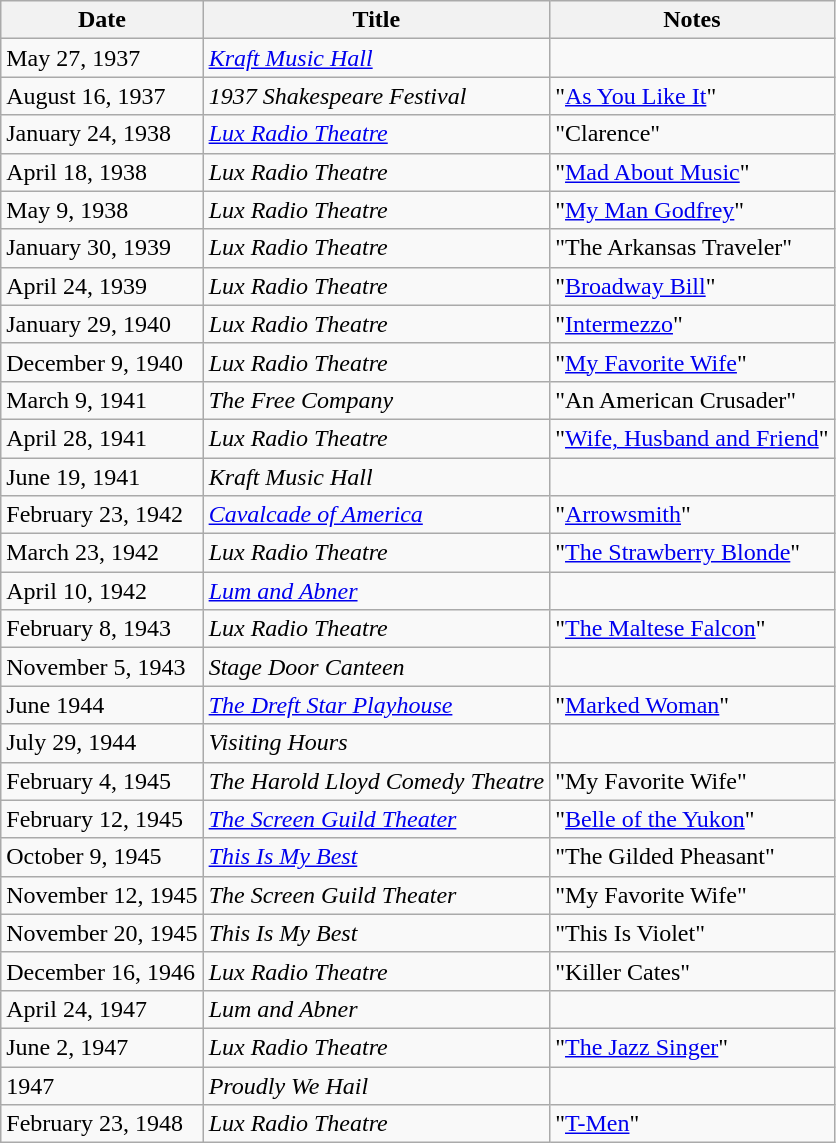<table class="wikitable">
<tr>
<th>Date</th>
<th>Title</th>
<th>Notes</th>
</tr>
<tr>
<td>May 27, 1937</td>
<td><em><a href='#'>Kraft Music Hall</a></em></td>
<td></td>
</tr>
<tr>
<td>August 16, 1937</td>
<td><em>1937 Shakespeare Festival</em></td>
<td>"<a href='#'>As You Like It</a>"</td>
</tr>
<tr>
<td>January 24, 1938</td>
<td><em><a href='#'>Lux Radio Theatre</a></em></td>
<td>"Clarence"</td>
</tr>
<tr>
<td>April 18, 1938</td>
<td><em>Lux Radio Theatre</em></td>
<td>"<a href='#'>Mad About Music</a>"</td>
</tr>
<tr>
<td>May 9, 1938</td>
<td><em>Lux Radio Theatre</em></td>
<td>"<a href='#'>My Man Godfrey</a>"</td>
</tr>
<tr>
<td>January 30, 1939</td>
<td><em>Lux Radio Theatre</em></td>
<td>"The Arkansas Traveler"</td>
</tr>
<tr>
<td>April 24, 1939</td>
<td><em>Lux Radio Theatre</em></td>
<td>"<a href='#'>Broadway Bill</a>"</td>
</tr>
<tr>
<td>January 29, 1940</td>
<td><em>Lux Radio Theatre</em></td>
<td>"<a href='#'>Intermezzo</a>"</td>
</tr>
<tr>
<td>December 9, 1940</td>
<td><em>Lux Radio Theatre</em></td>
<td>"<a href='#'>My Favorite Wife</a>"</td>
</tr>
<tr>
<td>March 9, 1941</td>
<td><em>The Free Company</em></td>
<td>"An American Crusader"</td>
</tr>
<tr>
<td>April 28, 1941</td>
<td><em>Lux Radio Theatre</em></td>
<td>"<a href='#'>Wife, Husband and Friend</a>"</td>
</tr>
<tr>
<td>June 19, 1941</td>
<td><em>Kraft Music Hall</em></td>
<td></td>
</tr>
<tr>
<td>February 23, 1942</td>
<td><em><a href='#'>Cavalcade of America</a></em></td>
<td>"<a href='#'>Arrowsmith</a>"</td>
</tr>
<tr>
<td>March 23, 1942</td>
<td><em>Lux Radio Theatre</em></td>
<td>"<a href='#'>The Strawberry Blonde</a>"</td>
</tr>
<tr>
<td>April 10, 1942</td>
<td><em><a href='#'>Lum and Abner</a></em></td>
<td></td>
</tr>
<tr>
<td>February 8, 1943</td>
<td><em>Lux Radio Theatre</em></td>
<td>"<a href='#'>The Maltese Falcon</a>"</td>
</tr>
<tr>
<td>November 5, 1943</td>
<td><em>Stage Door Canteen</em></td>
<td></td>
</tr>
<tr>
<td>June 1944</td>
<td><em><a href='#'>The Dreft Star Playhouse</a></em></td>
<td>"<a href='#'>Marked Woman</a>"</td>
</tr>
<tr>
<td>July 29, 1944</td>
<td><em>Visiting Hours</em></td>
<td></td>
</tr>
<tr>
<td>February 4, 1945</td>
<td><em>The Harold Lloyd Comedy Theatre</em></td>
<td>"My Favorite Wife"</td>
</tr>
<tr>
<td>February 12, 1945</td>
<td><em><a href='#'>The Screen Guild Theater</a></em></td>
<td>"<a href='#'>Belle of the Yukon</a>"</td>
</tr>
<tr>
<td>October 9, 1945</td>
<td><em><a href='#'>This Is My Best</a></em></td>
<td>"The Gilded Pheasant"</td>
</tr>
<tr>
<td>November 12, 1945</td>
<td><em>The Screen Guild Theater</em></td>
<td>"My Favorite Wife"</td>
</tr>
<tr>
<td>November 20, 1945</td>
<td><em>This Is My Best</em></td>
<td>"This Is Violet"</td>
</tr>
<tr>
<td>December 16, 1946</td>
<td><em>Lux Radio Theatre</em></td>
<td>"Killer Cates"</td>
</tr>
<tr>
<td>April 24, 1947</td>
<td><em>Lum and Abner</em></td>
<td></td>
</tr>
<tr>
<td>June 2, 1947</td>
<td><em>Lux Radio Theatre</em></td>
<td>"<a href='#'>The Jazz Singer</a>"</td>
</tr>
<tr>
<td>1947</td>
<td><em>Proudly We Hail</em></td>
<td></td>
</tr>
<tr>
<td>February 23, 1948</td>
<td><em>Lux Radio Theatre</em></td>
<td>"<a href='#'>T-Men</a>"</td>
</tr>
</table>
